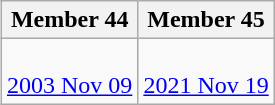<table class=wikitable align=right>
<tr>
<th>Member 44</th>
<th>Member 45</th>
</tr>
<tr>
<td><br><a href='#'>2003 Nov 09</a></td>
<td><br><a href='#'>2021 Nov 19</a></td>
</tr>
</table>
